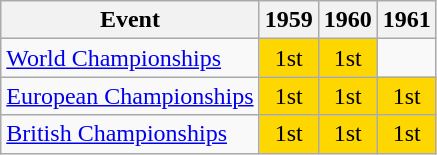<table class="wikitable">
<tr>
<th>Event</th>
<th>1959</th>
<th>1960</th>
<th>1961</th>
</tr>
<tr>
<td><a href='#'>World Championships</a></td>
<td align="center" bgcolor="gold">1st</td>
<td align="center" bgcolor="gold">1st</td>
<td></td>
</tr>
<tr>
<td><a href='#'>European Championships</a></td>
<td align="center" bgcolor="gold">1st</td>
<td align="center" bgcolor="gold">1st</td>
<td align="center" bgcolor="gold">1st</td>
</tr>
<tr>
<td><a href='#'>British Championships</a></td>
<td align="center" bgcolor="gold">1st</td>
<td align="center" bgcolor="gold">1st</td>
<td align="center" bgcolor="gold">1st</td>
</tr>
</table>
